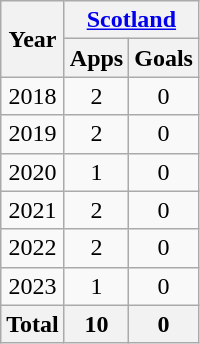<table class="wikitable" style="text-align:center">
<tr>
<th rowspan=2>Year</th>
<th colspan=2><a href='#'>Scotland</a></th>
</tr>
<tr>
<th>Apps</th>
<th>Goals</th>
</tr>
<tr>
<td>2018</td>
<td>2</td>
<td>0</td>
</tr>
<tr>
<td>2019</td>
<td>2</td>
<td>0</td>
</tr>
<tr>
<td>2020</td>
<td>1</td>
<td>0</td>
</tr>
<tr>
<td>2021</td>
<td>2</td>
<td>0</td>
</tr>
<tr>
<td>2022</td>
<td>2</td>
<td>0</td>
</tr>
<tr>
<td>2023</td>
<td>1</td>
<td>0</td>
</tr>
<tr>
<th>Total</th>
<th>10</th>
<th>0</th>
</tr>
</table>
